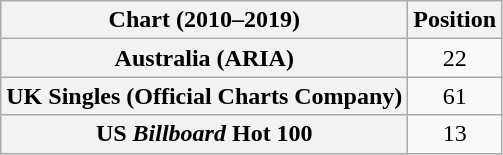<table class="wikitable sortable plainrowheaders" style="text-align:center">
<tr>
<th scope="col">Chart (2010–2019)</th>
<th scope="col">Position</th>
</tr>
<tr>
<th scope="row">Australia (ARIA)</th>
<td>22</td>
</tr>
<tr>
<th scope="row">UK Singles (Official Charts Company)</th>
<td>61</td>
</tr>
<tr>
<th scope="row">US <em>Billboard</em> Hot 100</th>
<td>13</td>
</tr>
</table>
